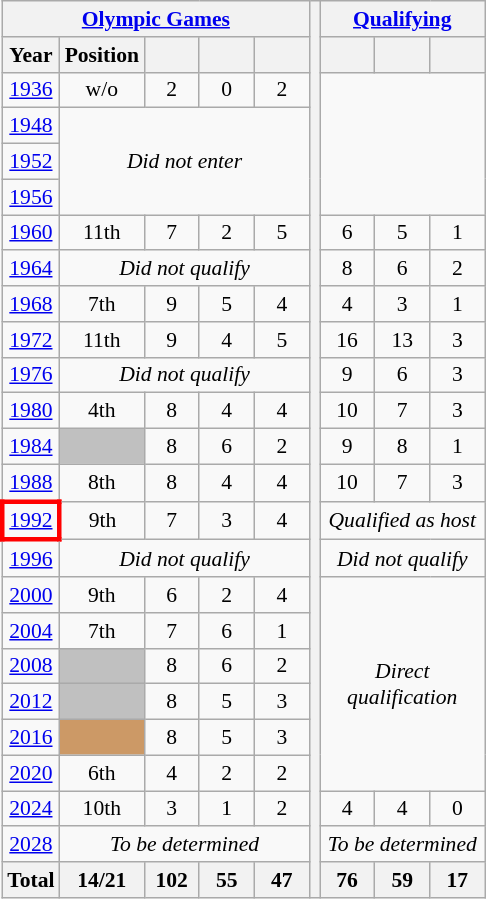<table class="wikitable" style="text-align: center;font-size:90%;">
<tr>
<th colspan=5><a href='#'>Olympic Games</a></th>
<th rowspan=25></th>
<th colspan=3><a href='#'>Qualifying</a></th>
</tr>
<tr>
<th>Year</th>
<th>Position</th>
<th width=30></th>
<th width=30></th>
<th width=30></th>
<th width=30></th>
<th width=30></th>
<th width=30></th>
</tr>
<tr>
<td> <a href='#'>1936</a></td>
<td>w/o</td>
<td>2</td>
<td>0</td>
<td>2</td>
</tr>
<tr>
<td> <a href='#'>1948</a></td>
<td colspan=4 rowspan=3><em>Did not enter</em></td>
</tr>
<tr>
<td> <a href='#'>1952</a></td>
</tr>
<tr>
<td> <a href='#'>1956</a></td>
</tr>
<tr>
<td> <a href='#'>1960</a></td>
<td>11th</td>
<td>7</td>
<td>2</td>
<td>5</td>
<td>6</td>
<td>5</td>
<td>1</td>
</tr>
<tr>
<td> <a href='#'>1964</a></td>
<td colspan=4><em>Did not qualify</em></td>
<td>8</td>
<td>6</td>
<td>2</td>
</tr>
<tr>
<td> <a href='#'>1968</a></td>
<td>7th</td>
<td>9</td>
<td>5</td>
<td>4</td>
<td>4</td>
<td>3</td>
<td>1</td>
</tr>
<tr>
<td> <a href='#'>1972</a></td>
<td>11th</td>
<td>9</td>
<td>4</td>
<td>5</td>
<td>16</td>
<td>13</td>
<td>3</td>
</tr>
<tr>
<td> <a href='#'>1976</a></td>
<td colspan=4><em>Did not qualify</em></td>
<td>9</td>
<td>6</td>
<td>3</td>
</tr>
<tr>
<td> <a href='#'>1980</a></td>
<td>4th</td>
<td>8</td>
<td>4</td>
<td>4</td>
<td>10</td>
<td>7</td>
<td>3</td>
</tr>
<tr>
<td> <a href='#'>1984</a></td>
<td bgcolor=silver></td>
<td>8</td>
<td>6</td>
<td>2</td>
<td>9</td>
<td>8</td>
<td>1</td>
</tr>
<tr>
<td> <a href='#'>1988</a></td>
<td>8th</td>
<td>8</td>
<td>4</td>
<td>4</td>
<td>10</td>
<td>7</td>
<td>3</td>
</tr>
<tr>
<td style="border: 3px solid red"> <a href='#'>1992</a></td>
<td>9th</td>
<td>7</td>
<td>3</td>
<td>4</td>
<td colspan=3><em>Qualified as host</em></td>
</tr>
<tr>
<td> <a href='#'>1996</a></td>
<td colspan=4><em>Did not qualify</em></td>
<td colspan=3><em>Did not qualify</em></td>
</tr>
<tr>
<td> <a href='#'>2000</a></td>
<td>9th</td>
<td>6</td>
<td>2</td>
<td>4</td>
<td colspan=3 rowspan=6><em>Direct qualification</em></td>
</tr>
<tr>
<td> <a href='#'>2004</a></td>
<td>7th</td>
<td>7</td>
<td>6</td>
<td>1</td>
</tr>
<tr>
<td> <a href='#'>2008</a></td>
<td bgcolor=silver></td>
<td>8</td>
<td>6</td>
<td>2</td>
</tr>
<tr>
<td> <a href='#'>2012</a></td>
<td bgcolor=silver></td>
<td>8</td>
<td>5</td>
<td>3</td>
</tr>
<tr>
<td> <a href='#'>2016</a></td>
<td bgcolor=#cc9966></td>
<td>8</td>
<td>5</td>
<td>3</td>
</tr>
<tr>
<td> <a href='#'>2020</a></td>
<td>6th</td>
<td>4</td>
<td>2</td>
<td>2</td>
</tr>
<tr>
<td> <a href='#'>2024</a></td>
<td>10th</td>
<td>3</td>
<td>1</td>
<td>2</td>
<td>4</td>
<td>4</td>
<td>0</td>
</tr>
<tr>
<td> <a href='#'>2028</a></td>
<td colspan=4><em>To be determined</em></td>
<td colspan=3><em>To be determined</em></td>
</tr>
<tr>
<th>Total</th>
<th>14/21</th>
<th>102</th>
<th>55</th>
<th>47</th>
<th>76</th>
<th>59</th>
<th>17</th>
</tr>
</table>
